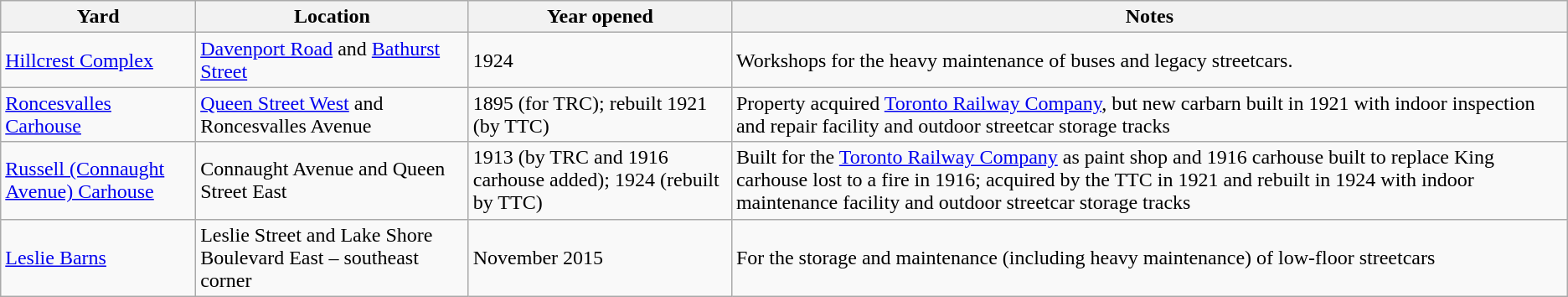<table class="wikitable">
<tr>
<th>Yard</th>
<th>Location</th>
<th>Year opened</th>
<th>Notes</th>
</tr>
<tr>
<td><a href='#'>Hillcrest Complex</a></td>
<td><a href='#'>Davenport Road</a> and <a href='#'>Bathurst Street</a></td>
<td>1924</td>
<td>Workshops for the heavy maintenance of buses and legacy streetcars.</td>
</tr>
<tr>
<td><a href='#'>Roncesvalles Carhouse</a></td>
<td><a href='#'>Queen Street West</a> and Roncesvalles Avenue</td>
<td>1895 (for TRC); rebuilt 1921 (by TTC)</td>
<td>Property acquired <a href='#'>Toronto Railway Company</a>, but new carbarn built in 1921 with indoor inspection and repair facility and outdoor streetcar storage tracks</td>
</tr>
<tr>
<td><a href='#'>Russell (Connaught Avenue) Carhouse</a></td>
<td>Connaught Avenue and Queen Street East</td>
<td>1913 (by TRC and 1916 carhouse added); 1924 (rebuilt by TTC)</td>
<td>Built for the <a href='#'>Toronto Railway Company</a> as paint shop and 1916 carhouse built to replace King carhouse lost to a fire in 1916; acquired by the TTC in 1921 and rebuilt in 1924 with indoor maintenance facility and outdoor streetcar storage tracks</td>
</tr>
<tr>
<td><a href='#'>Leslie Barns</a></td>
<td>Leslie Street and Lake Shore Boulevard East – southeast corner</td>
<td>November 2015</td>
<td>For the storage and maintenance (including heavy maintenance) of low-floor streetcars</td>
</tr>
</table>
